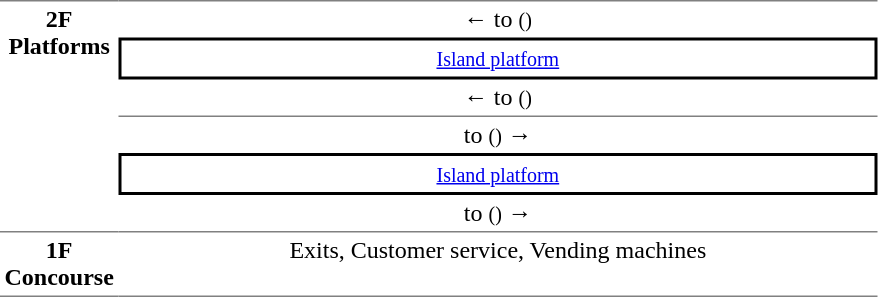<table table border=0 cellspacing=0 cellpadding=3>
<tr>
<td style="border-bottom:solid 1px gray; border-top:solid 1px gray;text-align:center" rowspan="6" valign=top width=50><strong>2F<br>Platforms</strong></td>
<td style="border-bottom:solid 0px gray; border-top:solid 1px gray;text-align:center">←  to  <small>()</small></td>
</tr>
<tr>
<td style="border-right:solid 2px black;border-left:solid 2px black;border-top:solid 2px black;border-bottom:solid 2px black;text-align:center;"><small><a href='#'>Island platform</a></small></td>
</tr>
<tr>
<td style="border-bottom:solid 1px gray;text-align:center;">←  to  <small>()</small></td>
</tr>
<tr>
<td style="border-bottom:solid 0px gray;text-align:center;"> to  <small>()</small> →</td>
</tr>
<tr>
<td style="border-right:solid 2px black;border-left:solid 2px black;border-top:solid 2px black;border-bottom:solid 2px black;text-align:center;"><small><a href='#'>Island platform</a></small></td>
</tr>
<tr>
<td style="border-bottom:solid 1px gray;text-align:center;"> to  <small>()</small> →</td>
</tr>
<tr>
<td style="border-bottom:solid 1px gray; border-top:solid 0px gray;text-align:center" valign=top><strong>1F<br>Concourse</strong></td>
<td style="border-bottom:solid 1px gray; border-top:solid 0px gray;text-align:center" valign=top width=500>Exits, Customer service, Vending machines</td>
</tr>
</table>
